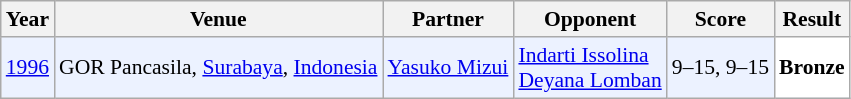<table class="sortable wikitable" style="font-size: 90%;">
<tr>
<th>Year</th>
<th>Venue</th>
<th>Partner</th>
<th>Opponent</th>
<th>Score</th>
<th>Result</th>
</tr>
<tr style="background:#ECF2FF">
<td align="center"><a href='#'>1996</a></td>
<td align="left">GOR Pancasila, <a href='#'>Surabaya</a>, <a href='#'>Indonesia</a></td>
<td align="left"> <a href='#'>Yasuko Mizui</a></td>
<td align="left"> <a href='#'>Indarti Issolina</a> <br>  <a href='#'>Deyana Lomban</a></td>
<td align="left">9–15, 9–15</td>
<td style="text-align:left; background:white"> <strong>Bronze</strong></td>
</tr>
</table>
